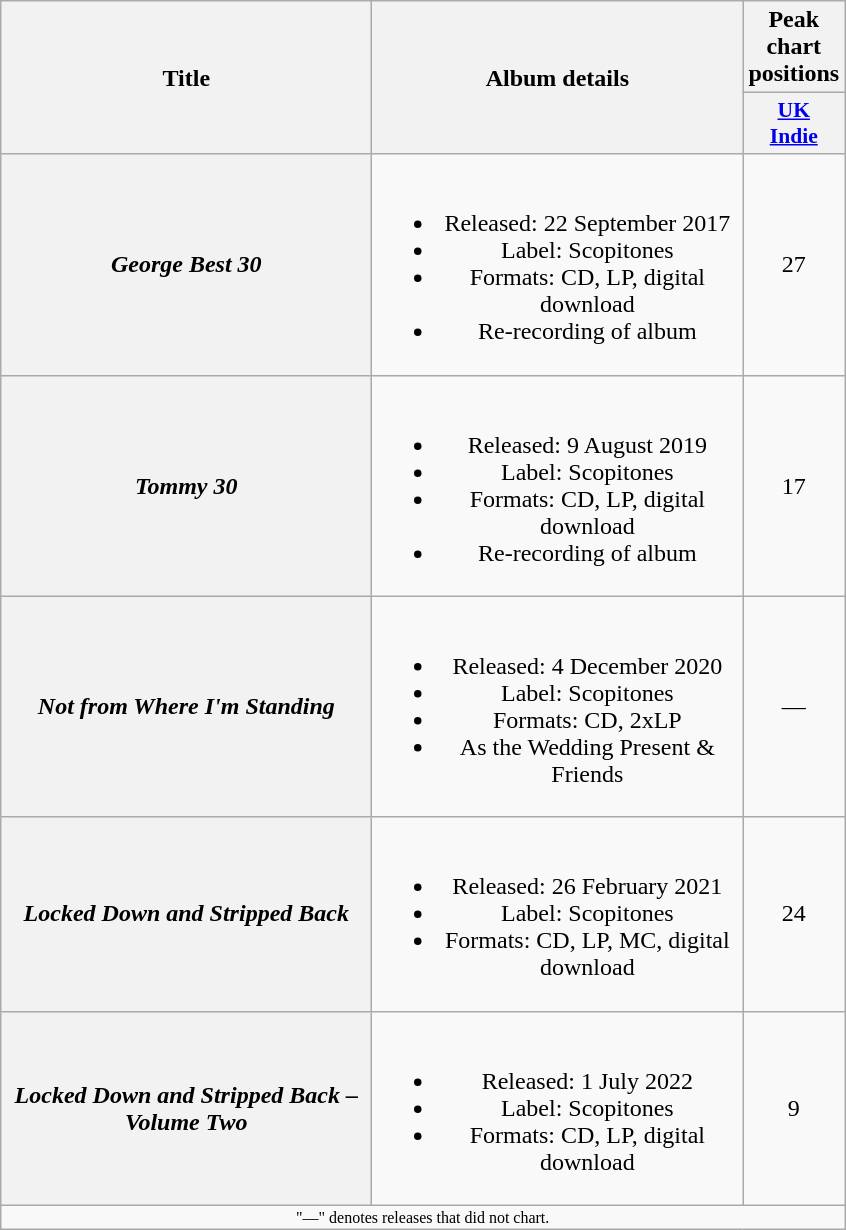<table class="wikitable plainrowheaders" style="text-align:center;">
<tr>
<th rowspan="2" scope="col" style="width:15em;">Title</th>
<th rowspan="2" scope="col" style="width:15em;">Album details</th>
<th>Peak chart positions</th>
</tr>
<tr>
<th scope="col" style="width:2em;font-size:90%;"><a href='#'>UK<br>Indie</a></th>
</tr>
<tr>
<th scope="row"><em>George Best 30</em></th>
<td><br><ul><li>Released: 22 September 2017</li><li>Label: Scopitones</li><li>Formats: CD, LP, digital download</li><li>Re-recording of album</li></ul></td>
<td>27</td>
</tr>
<tr>
<th scope="row"><em>Tommy 30</em></th>
<td><br><ul><li>Released: 9 August 2019</li><li>Label: Scopitones</li><li>Formats: CD, LP, digital download</li><li>Re-recording of album</li></ul></td>
<td>17</td>
</tr>
<tr>
<th scope="row"><em>Not from Where I'm Standing</em></th>
<td><br><ul><li>Released: 4 December 2020</li><li>Label: Scopitones</li><li>Formats: CD, 2xLP</li><li>As the Wedding Present & Friends</li></ul></td>
<td>—</td>
</tr>
<tr>
<th scope="row"><em>Locked Down and Stripped Back</em></th>
<td><br><ul><li>Released: 26 February 2021</li><li>Label: Scopitones</li><li>Formats: CD, LP, MC, digital download</li></ul></td>
<td>24</td>
</tr>
<tr>
<th scope="row"><em>Locked Down and Stripped Back – Volume Two</em></th>
<td><br><ul><li>Released: 1 July 2022</li><li>Label: Scopitones</li><li>Formats: CD, LP, digital download</li></ul></td>
<td>9</td>
</tr>
<tr>
<td colspan="3" style="font-size:8pt">"—" denotes releases that did not chart.</td>
</tr>
</table>
